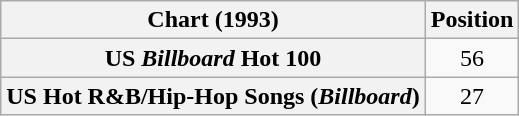<table class="wikitable sortable plainrowheaders" style="text-align:center">
<tr>
<th scope="col">Chart (1993)</th>
<th scope="col">Position</th>
</tr>
<tr>
<th scope="row">US <em>Billboard</em> Hot 100</th>
<td>56</td>
</tr>
<tr>
<th scope="row">US Hot R&B/Hip-Hop Songs (<em>Billboard</em>)</th>
<td>27</td>
</tr>
</table>
